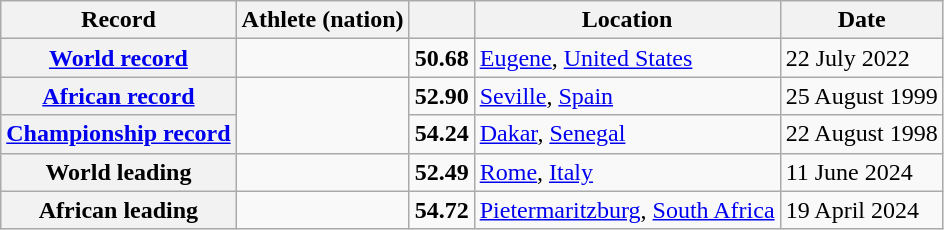<table class="wikitable">
<tr>
<th scope="col">Record</th>
<th scope="col">Athlete (nation)</th>
<th scope="col"></th>
<th scope="col">Location</th>
<th scope="col">Date</th>
</tr>
<tr>
<th scope="row"><a href='#'>World record</a></th>
<td></td>
<td align="center"><strong>50.68</strong></td>
<td><a href='#'>Eugene</a>, <a href='#'>United States</a></td>
<td>22 July 2022</td>
</tr>
<tr>
<th scope="row"><a href='#'>African record</a></th>
<td rowspan="2"></td>
<td align="center"><strong>52.90</strong></td>
<td><a href='#'>Seville</a>, <a href='#'>Spain</a></td>
<td>25 August 1999</td>
</tr>
<tr>
<th><a href='#'>Championship record</a></th>
<td align="center"><strong>54.24</strong></td>
<td><a href='#'>Dakar</a>, <a href='#'>Senegal</a></td>
<td>22 August 1998</td>
</tr>
<tr>
<th scope="row">World leading</th>
<td></td>
<td align="center"><strong>52.49</strong></td>
<td><a href='#'>Rome</a>, <a href='#'>Italy</a></td>
<td>11 June 2024</td>
</tr>
<tr>
<th scope="row">African leading</th>
<td></td>
<td align="center"><strong>54.72</strong></td>
<td><a href='#'>Pietermaritzburg</a>, <a href='#'>South Africa</a></td>
<td>19 April 2024</td>
</tr>
</table>
